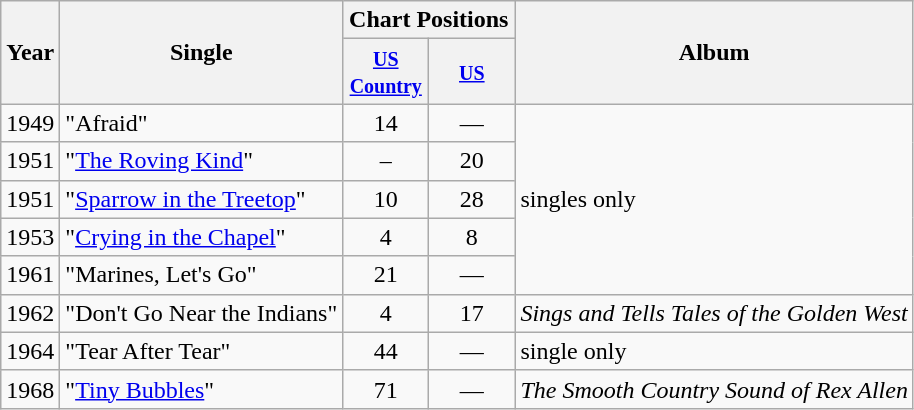<table class="wikitable">
<tr>
<th rowspan="2">Year</th>
<th rowspan="2">Single</th>
<th colspan="2">Chart Positions</th>
<th rowspan="2">Album</th>
</tr>
<tr>
<th width="50"><small><a href='#'>US Country</a></small></th>
<th width="50"><small><a href='#'>US</a></small><br></th>
</tr>
<tr>
<td>1949</td>
<td>"Afraid"</td>
<td align="center">14</td>
<td align="center">—</td>
<td rowspan="5">singles only</td>
</tr>
<tr>
<td>1951</td>
<td>"<a href='#'>The Roving Kind</a>"</td>
<td align="center">–</td>
<td align="center">20</td>
</tr>
<tr>
<td>1951</td>
<td>"<a href='#'>Sparrow in the Treetop</a>"</td>
<td align="center">10</td>
<td align="center">28</td>
</tr>
<tr>
<td>1953</td>
<td>"<a href='#'>Crying in the Chapel</a>"</td>
<td align="center">4</td>
<td align="center">8</td>
</tr>
<tr>
<td>1961</td>
<td>"Marines, Let's Go"</td>
<td align="center">21</td>
<td align="center">—</td>
</tr>
<tr>
<td>1962</td>
<td>"Don't Go Near the Indians"</td>
<td align="center">4</td>
<td align="center">17</td>
<td><em>Sings and Tells Tales of the Golden West</em></td>
</tr>
<tr>
<td>1964</td>
<td>"Tear After Tear"</td>
<td align="center">44</td>
<td align="center">—</td>
<td>single only</td>
</tr>
<tr>
<td>1968</td>
<td>"<a href='#'>Tiny Bubbles</a>"</td>
<td align="center">71</td>
<td align="center">—</td>
<td><em>The Smooth Country Sound of Rex Allen</em></td>
</tr>
</table>
